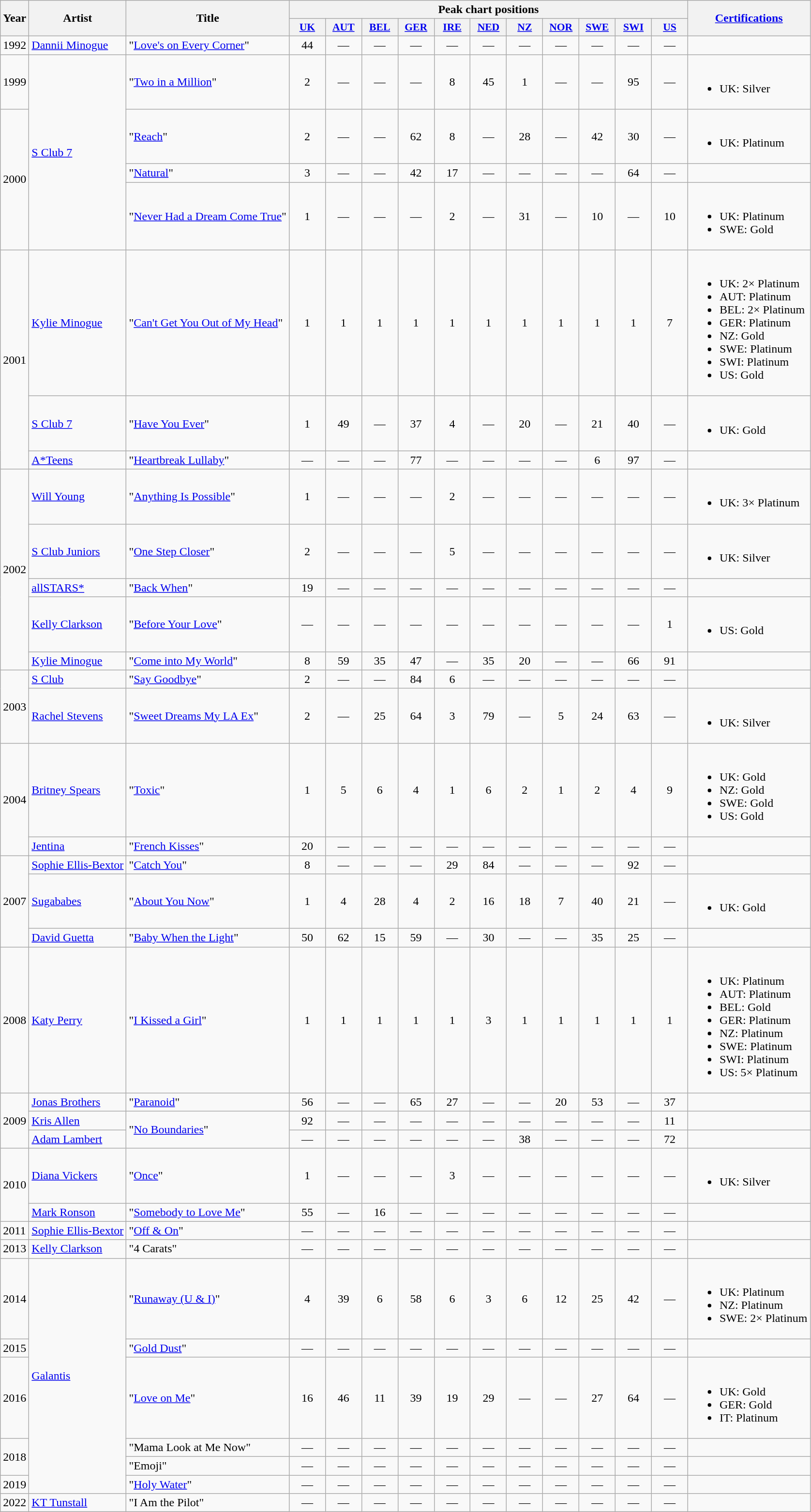<table class="wikitable">
<tr>
<th rowspan="2">Year</th>
<th rowspan="2">Artist</th>
<th rowspan="2">Title</th>
<th colspan="11">Peak chart positions</th>
<th rowspan="2"><a href='#'>Certifications</a></th>
</tr>
<tr>
<th style="width:3em;font-size:90%;"><a href='#'>UK</a><br></th>
<th style="width:3em;font-size:90%;"><a href='#'>AUT</a><br></th>
<th style="width:3em;font-size:90%;"><a href='#'>BEL</a><br></th>
<th style="width:3em;font-size:90%;"><a href='#'>GER</a><br></th>
<th style="width:3em;font-size:90%;"><a href='#'>IRE</a><br></th>
<th style="width:3em;font-size:90%;"><a href='#'>NED</a><br></th>
<th style="width:3em;font-size:90%;"><a href='#'>NZ</a><br></th>
<th style="width:3em;font-size:90%;"><a href='#'>NOR</a><br></th>
<th style="width:3em;font-size:90%;"><a href='#'>SWE</a><br></th>
<th style="width:3em;font-size:90%;"><a href='#'>SWI</a><br></th>
<th style="width:3em;font-size:90%;"><a href='#'>US</a><br></th>
</tr>
<tr>
<td>1992</td>
<td><a href='#'>Dannii Minogue</a></td>
<td>"<a href='#'>Love's on Every Corner</a>"</td>
<td align="center">44</td>
<td align="center">—</td>
<td align="center">—</td>
<td align="center">—</td>
<td align="center">—</td>
<td align="center">—</td>
<td align="center">—</td>
<td align="center">—</td>
<td align="center">—</td>
<td align="center">—</td>
<td align="center">—</td>
<td></td>
</tr>
<tr>
<td>1999</td>
<td rowspan="4"><a href='#'>S Club 7</a></td>
<td>"<a href='#'>Two in a Million</a>"</td>
<td align="center">2</td>
<td align="center">—</td>
<td align="center">—</td>
<td align="center">—</td>
<td align="center">8</td>
<td align="center">45</td>
<td align="center">1</td>
<td align="center">—</td>
<td align="center">—</td>
<td align="center">95</td>
<td align="center">—</td>
<td><br><ul><li>UK: Silver</li></ul></td>
</tr>
<tr>
<td rowspan="3">2000</td>
<td>"<a href='#'>Reach</a>"</td>
<td align="center">2</td>
<td align="center">—</td>
<td align="center">—</td>
<td align="center">62</td>
<td align="center">8</td>
<td align="center">—</td>
<td align="center">28</td>
<td align="center">—</td>
<td align="center">42</td>
<td align="center">30</td>
<td align="center">—</td>
<td><br><ul><li>UK: Platinum</li></ul></td>
</tr>
<tr>
<td>"<a href='#'>Natural</a>"</td>
<td align="center">3</td>
<td align="center">—</td>
<td align="center">—</td>
<td align="center">42</td>
<td align="center">17</td>
<td align="center">—</td>
<td align="center">—</td>
<td align="center">—</td>
<td align="center">—</td>
<td align="center">64</td>
<td align="center">—</td>
<td></td>
</tr>
<tr>
<td>"<a href='#'>Never Had a Dream Come True</a>"</td>
<td align="center">1</td>
<td align="center">—</td>
<td align="center">—</td>
<td align="center">—</td>
<td align="center">2</td>
<td align="center">—</td>
<td align="center">31</td>
<td align="center">—</td>
<td align="center">10</td>
<td align="center">—</td>
<td align="center">10</td>
<td><br><ul><li>UK: Platinum</li><li>SWE: Gold</li></ul></td>
</tr>
<tr>
<td rowspan="3">2001</td>
<td><a href='#'>Kylie Minogue</a></td>
<td>"<a href='#'>Can't Get You Out of My Head</a>"</td>
<td align="center">1</td>
<td align="center">1</td>
<td align="center">1</td>
<td align="center">1</td>
<td align="center">1</td>
<td align="center">1</td>
<td align="center">1</td>
<td align="center">1</td>
<td align="center">1</td>
<td align="center">1</td>
<td align="center">7</td>
<td><br><ul><li>UK: 2× Platinum</li><li>AUT: Platinum</li><li>BEL: 2× Platinum</li><li>GER: Platinum</li><li>NZ: Gold</li><li>SWE: Platinum</li><li>SWI: Platinum</li><li>US: Gold</li></ul></td>
</tr>
<tr>
<td><a href='#'>S Club 7</a></td>
<td>"<a href='#'>Have You Ever</a>"</td>
<td align="center">1</td>
<td align="center">49</td>
<td align="center">—</td>
<td align="center">37</td>
<td align="center">4</td>
<td align="center">—</td>
<td align="center">20</td>
<td align="center">—</td>
<td align="center">21</td>
<td align="center">40</td>
<td align="center">—</td>
<td><br><ul><li>UK: Gold</li></ul></td>
</tr>
<tr>
<td><a href='#'>A*Teens</a></td>
<td>"<a href='#'>Heartbreak Lullaby</a>"</td>
<td align="center">—</td>
<td align="center">—</td>
<td align="center">—</td>
<td align="center">77</td>
<td align="center">—</td>
<td align="center">—</td>
<td align="center">—</td>
<td align="center">—</td>
<td align="center">6</td>
<td align="center">97</td>
<td align="center">—</td>
<td></td>
</tr>
<tr>
<td rowspan="5">2002</td>
<td><a href='#'>Will Young</a></td>
<td>"<a href='#'>Anything Is Possible</a>"</td>
<td align="center">1</td>
<td align="center">—</td>
<td align="center">—</td>
<td align="center">—</td>
<td align="center">2</td>
<td align="center">—</td>
<td align="center">—</td>
<td align="center">—</td>
<td align="center">—</td>
<td align="center">—</td>
<td align="center">—</td>
<td><br><ul><li>UK: 3× Platinum</li></ul></td>
</tr>
<tr>
<td><a href='#'>S Club Juniors</a></td>
<td>"<a href='#'>One Step Closer</a>"</td>
<td align="center">2</td>
<td align="center">—</td>
<td align="center">—</td>
<td align="center">—</td>
<td align="center">5</td>
<td align="center">—</td>
<td align="center">—</td>
<td align="center">—</td>
<td align="center">—</td>
<td align="center">—</td>
<td align="center">—</td>
<td><br><ul><li>UK: Silver</li></ul></td>
</tr>
<tr>
<td><a href='#'>allSTARS*</a></td>
<td>"<a href='#'>Back When</a>"</td>
<td align="center">19</td>
<td align="center">—</td>
<td align="center">—</td>
<td align="center">—</td>
<td align="center">—</td>
<td align="center">—</td>
<td align="center">—</td>
<td align="center">—</td>
<td align="center">—</td>
<td align="center">—</td>
<td align="center">—</td>
<td></td>
</tr>
<tr>
<td><a href='#'>Kelly Clarkson</a></td>
<td>"<a href='#'>Before Your Love</a>"</td>
<td align="center">—</td>
<td align="center">—</td>
<td align="center">—</td>
<td align="center">—</td>
<td align="center">—</td>
<td align="center">—</td>
<td align="center">—</td>
<td align="center">—</td>
<td align="center">—</td>
<td align="center">—</td>
<td align="center">1</td>
<td><br><ul><li>US: Gold</li></ul></td>
</tr>
<tr>
<td><a href='#'>Kylie Minogue</a></td>
<td>"<a href='#'>Come into My World</a>"</td>
<td align="center">8</td>
<td align="center">59</td>
<td align="center">35</td>
<td align="center">47</td>
<td align="center">—</td>
<td align="center">35</td>
<td align="center">20</td>
<td align="center">—</td>
<td align="center">—</td>
<td align="center">66</td>
<td align="center">91</td>
<td></td>
</tr>
<tr>
<td rowspan="2">2003</td>
<td><a href='#'>S Club</a></td>
<td>"<a href='#'>Say Goodbye</a>"</td>
<td align="center">2</td>
<td align="center">—</td>
<td align="center">—</td>
<td align="center">84</td>
<td align="center">6</td>
<td align="center">—</td>
<td align="center">—</td>
<td align="center">—</td>
<td align="center">—</td>
<td align="center">—</td>
<td align="center">—</td>
<td></td>
</tr>
<tr>
<td><a href='#'>Rachel Stevens</a></td>
<td>"<a href='#'>Sweet Dreams My LA Ex</a>"</td>
<td align="center">2</td>
<td align="center">—</td>
<td align="center">25</td>
<td align="center">64</td>
<td align="center">3</td>
<td align="center">79</td>
<td align="center">—</td>
<td align="center">5</td>
<td align="center">24</td>
<td align="center">63</td>
<td align="center">—</td>
<td><br><ul><li>UK: Silver</li></ul></td>
</tr>
<tr>
<td rowspan="2">2004</td>
<td><a href='#'>Britney Spears</a></td>
<td>"<a href='#'>Toxic</a>"</td>
<td align="center">1</td>
<td align="center">5</td>
<td align="center">6</td>
<td align="center">4</td>
<td align="center">1</td>
<td align="center">6</td>
<td align="center">2</td>
<td align="center">1</td>
<td align="center">2</td>
<td align="center">4</td>
<td align="center">9</td>
<td><br><ul><li>UK: Gold</li><li>NZ: Gold</li><li>SWE: Gold</li><li>US: Gold</li></ul></td>
</tr>
<tr>
<td><a href='#'>Jentina</a></td>
<td>"<a href='#'>French Kisses</a>"</td>
<td align="center">20</td>
<td align="center">—</td>
<td align="center">—</td>
<td align="center">—</td>
<td align="center">—</td>
<td align="center">—</td>
<td align="center">—</td>
<td align="center">—</td>
<td align="center">—</td>
<td align="center">—</td>
<td align="center">—</td>
<td></td>
</tr>
<tr>
<td rowspan="3">2007</td>
<td><a href='#'>Sophie Ellis-Bextor</a></td>
<td>"<a href='#'>Catch You</a>"</td>
<td align="center">8</td>
<td align="center">—</td>
<td align="center">—</td>
<td align="center">—</td>
<td align="center">29</td>
<td align="center">84</td>
<td align="center">—</td>
<td align="center">—</td>
<td align="center">—</td>
<td align="center">92</td>
<td align="center">—</td>
<td></td>
</tr>
<tr>
<td><a href='#'>Sugababes</a></td>
<td>"<a href='#'>About You Now</a>"</td>
<td align="center">1</td>
<td align="center">4</td>
<td align="center">28</td>
<td align="center">4</td>
<td align="center">2</td>
<td align="center">16</td>
<td align="center">18</td>
<td align="center">7</td>
<td align="center">40</td>
<td align="center">21</td>
<td align="center">—</td>
<td><br><ul><li>UK: Gold</li></ul></td>
</tr>
<tr>
<td><a href='#'>David Guetta</a></td>
<td>"<a href='#'>Baby When the Light</a>"</td>
<td align="center">50</td>
<td align="center">62</td>
<td align="center">15</td>
<td align="center">59</td>
<td align="center">—</td>
<td align="center">30</td>
<td align="center">—</td>
<td align="center">—</td>
<td align="center">35</td>
<td align="center">25</td>
<td align="center">—</td>
<td></td>
</tr>
<tr>
<td>2008</td>
<td><a href='#'>Katy Perry</a></td>
<td>"<a href='#'>I Kissed a Girl</a>"</td>
<td align="center">1</td>
<td align="center">1</td>
<td align="center">1</td>
<td align="center">1</td>
<td align="center">1</td>
<td align="center">3</td>
<td align="center">1</td>
<td align="center">1</td>
<td align="center">1</td>
<td align="center">1</td>
<td align="center">1</td>
<td><br><ul><li>UK: Platinum</li><li>AUT: Platinum</li><li>BEL: Gold</li><li>GER: Platinum</li><li>NZ: Platinum</li><li>SWE: Platinum</li><li>SWI: Platinum</li><li>US: 5× Platinum</li></ul></td>
</tr>
<tr>
<td rowspan="3">2009</td>
<td><a href='#'>Jonas Brothers</a></td>
<td>"<a href='#'>Paranoid</a>"</td>
<td align="center">56</td>
<td align="center">—</td>
<td align="center">—</td>
<td align="center">65</td>
<td align="center">27</td>
<td align="center">—</td>
<td align="center">—</td>
<td align="center">20</td>
<td align="center">53</td>
<td align="center">—</td>
<td align="center">37</td>
<td></td>
</tr>
<tr>
<td><a href='#'>Kris Allen</a></td>
<td rowspan="2">"<a href='#'>No Boundaries</a>"</td>
<td align="center">92</td>
<td align="center">—</td>
<td align="center">—</td>
<td align="center">—</td>
<td align="center">—</td>
<td align="center">—</td>
<td align="center">—</td>
<td align="center">—</td>
<td align="center">—</td>
<td align="center">—</td>
<td align="center">11</td>
<td></td>
</tr>
<tr>
<td><a href='#'>Adam Lambert</a></td>
<td align="center">—</td>
<td align="center">—</td>
<td align="center">—</td>
<td align="center">—</td>
<td align="center">—</td>
<td align="center">—</td>
<td align="center">38</td>
<td align="center">—</td>
<td align="center">—</td>
<td align="center">—</td>
<td align="center">72</td>
<td></td>
</tr>
<tr>
<td rowspan="2">2010</td>
<td><a href='#'>Diana Vickers</a></td>
<td>"<a href='#'>Once</a>"</td>
<td align="center">1</td>
<td align="center">—</td>
<td align="center">—</td>
<td align="center">—</td>
<td align="center">3</td>
<td align="center">—</td>
<td align="center">—</td>
<td align="center">—</td>
<td align="center">—</td>
<td align="center">—</td>
<td align="center">—</td>
<td><br><ul><li>UK: Silver</li></ul></td>
</tr>
<tr>
<td><a href='#'>Mark Ronson</a></td>
<td>"<a href='#'>Somebody to Love Me</a>"</td>
<td align="center">55</td>
<td align="center">—</td>
<td align="center">16</td>
<td align="center">—</td>
<td align="center">—</td>
<td align="center">—</td>
<td align="center">—</td>
<td align="center">—</td>
<td align="center">—</td>
<td align="center">—</td>
<td align="center">—</td>
<td></td>
</tr>
<tr>
<td>2011</td>
<td><a href='#'>Sophie Ellis-Bextor</a></td>
<td>"<a href='#'>Off & On</a>"</td>
<td align="center">—</td>
<td align="center">—</td>
<td align="center">—</td>
<td align="center">—</td>
<td align="center">—</td>
<td align="center">—</td>
<td align="center">—</td>
<td align="center">—</td>
<td align="center">—</td>
<td align="center">—</td>
<td align="center">—</td>
<td></td>
</tr>
<tr>
<td>2013</td>
<td><a href='#'>Kelly Clarkson</a></td>
<td>"4 Carats"</td>
<td align="center">—</td>
<td align="center">—</td>
<td align="center">—</td>
<td align="center">—</td>
<td align="center">—</td>
<td align="center">—</td>
<td align="center">—</td>
<td align="center">—</td>
<td align="center">—</td>
<td align="center">—</td>
<td align="center">—</td>
<td></td>
</tr>
<tr>
<td>2014</td>
<td rowspan="6"><a href='#'>Galantis</a></td>
<td>"<a href='#'>Runaway (U & I)</a>"</td>
<td align="center">4</td>
<td align="center">39</td>
<td align="center">6</td>
<td align="center">58</td>
<td align="center">6</td>
<td align="center">3</td>
<td align="center">6</td>
<td align="center">12</td>
<td align="center">25</td>
<td align="center">42</td>
<td align="center">—</td>
<td><br><ul><li>UK: Platinum</li><li>NZ: Platinum</li><li>SWE: 2× Platinum</li></ul></td>
</tr>
<tr>
<td>2015</td>
<td>"<a href='#'>Gold Dust</a>"</td>
<td align="center">—</td>
<td align="center">—</td>
<td align="center">—</td>
<td align="center">—</td>
<td align="center">—</td>
<td align="center">—</td>
<td align="center">—</td>
<td align="center">—</td>
<td align="center">—</td>
<td align="center">—</td>
<td align="center">—</td>
<td></td>
</tr>
<tr>
<td>2016</td>
<td>"<a href='#'>Love on Me</a>"</td>
<td align="center">16</td>
<td align="center">46</td>
<td align="center">11</td>
<td align="center">39</td>
<td align="center">19</td>
<td align="center">29</td>
<td align="center">—</td>
<td align="center">—</td>
<td align="center">27</td>
<td align="center">64</td>
<td align="center">—</td>
<td><br><ul><li>UK: Gold</li><li>GER: Gold</li><li>IT: Platinum</li></ul></td>
</tr>
<tr>
<td rowspan="2">2018</td>
<td>"Mama Look at Me Now"</td>
<td align="center">—</td>
<td align="center">—</td>
<td align="center">—</td>
<td align="center">—</td>
<td align="center">—</td>
<td align="center">—</td>
<td align="center">—</td>
<td align="center">—</td>
<td align="center">—</td>
<td align="center">—</td>
<td align="center">—</td>
<td></td>
</tr>
<tr>
<td>"Emoji"</td>
<td align="center">—</td>
<td align="center">—</td>
<td align="center">—</td>
<td align="center">—</td>
<td align="center">—</td>
<td align="center">—</td>
<td align="center">—</td>
<td align="center">—</td>
<td align="center">—</td>
<td align="center">—</td>
<td align="center">—</td>
<td></td>
</tr>
<tr>
<td>2019</td>
<td>"<a href='#'>Holy Water</a>"</td>
<td align="center">—</td>
<td align="center">—</td>
<td align="center">—</td>
<td align="center">—</td>
<td align="center">—</td>
<td align="center">—</td>
<td align="center">—</td>
<td align="center">—</td>
<td align="center">—</td>
<td align="center">—</td>
<td align="center">—</td>
<td></td>
</tr>
<tr>
<td>2022</td>
<td><a href='#'>KT Tunstall</a></td>
<td>"I Am the Pilot"</td>
<td align="center">—</td>
<td align="center">—</td>
<td align="center">—</td>
<td align="center">—</td>
<td align="center">—</td>
<td align="center">—</td>
<td align="center">—</td>
<td align="center">—</td>
<td align="center">—</td>
<td align="center">—</td>
<td align="center">—</td>
<td></td>
</tr>
</table>
